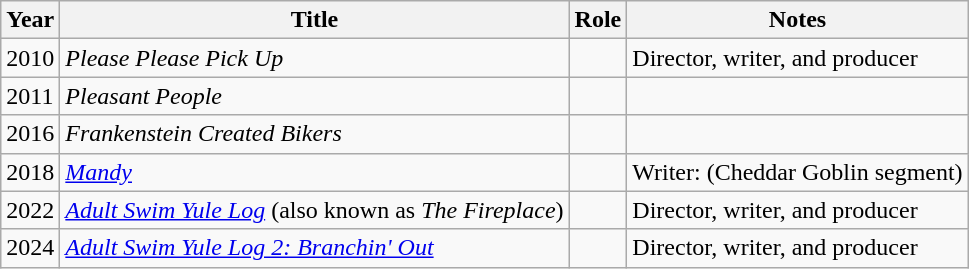<table class="wikitable sortable">
<tr>
<th>Year</th>
<th>Title</th>
<th>Role</th>
<th class="unsortable">Notes</th>
</tr>
<tr>
<td>2010</td>
<td><em>Please Please Pick Up</em></td>
<td></td>
<td>Director, writer, and producer</td>
</tr>
<tr>
<td>2011</td>
<td><em>Pleasant People</em></td>
<td></td>
<td></td>
</tr>
<tr>
<td>2016</td>
<td><em>Frankenstein Created Bikers</em></td>
<td></td>
<td></td>
</tr>
<tr>
<td>2018</td>
<td><em><a href='#'>Mandy</a></em></td>
<td></td>
<td>Writer: (Cheddar Goblin segment)</td>
</tr>
<tr>
<td>2022</td>
<td><em><a href='#'>Adult Swim Yule Log</a></em> (also known as <em>The Fireplace</em>)</td>
<td></td>
<td>Director, writer, and producer</td>
</tr>
<tr>
<td>2024</td>
<td><em><a href='#'>Adult Swim Yule Log 2: Branchin' Out</a></em></td>
<td></td>
<td>Director, writer, and producer</td>
</tr>
</table>
